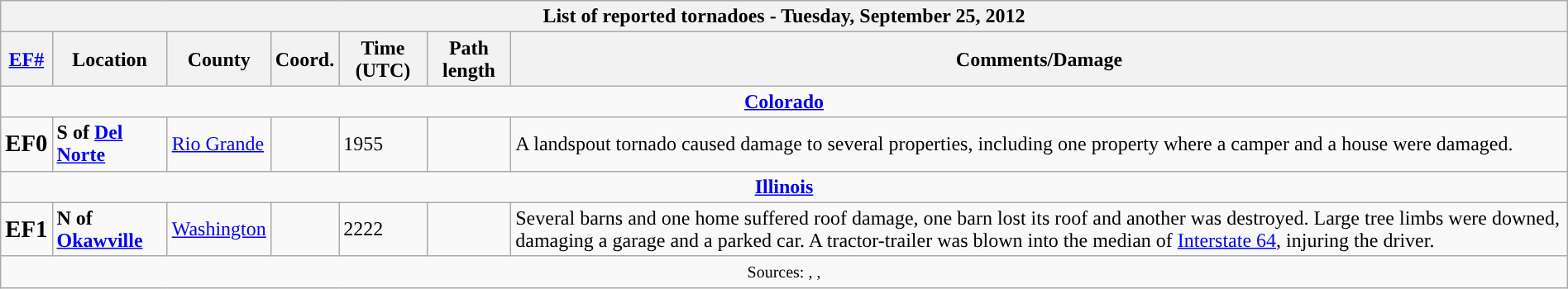<table class="wikitable collapsible" width="100%">
<tr>
<th colspan="7">List of reported tornadoes - Tuesday, September 25, 2012</th>
</tr>
<tr>
<th><a href='#'>EF#</a></th>
<th>Location</th>
<th>County</th>
<th>Coord.</th>
<th>Time (UTC)</th>
<th>Path length</th>
<th>Comments/Damage</th>
</tr>
<tr>
<td colspan="7" align=center><strong><a href='#'>Colorado</a></strong></td>
</tr>
<tr>
<td><big><strong>EF0</strong></big></td>
<td><strong>S of <a href='#'>Del Norte</a></strong></td>
<td><a href='#'>Rio Grande</a></td>
<td></td>
<td>1955</td>
<td></td>
<td>A landspout tornado caused damage to several properties, including one property where a camper and a house were damaged.</td>
</tr>
<tr>
<td colspan="7" align=center><strong><a href='#'>Illinois</a></strong></td>
</tr>
<tr>
<td><big><strong>EF1</strong></big></td>
<td><strong>N of <a href='#'>Okawville</a></strong></td>
<td><a href='#'>Washington</a></td>
<td></td>
<td>2222</td>
<td></td>
<td>Several barns and one home suffered roof damage, one barn lost its roof and another was destroyed. Large tree limbs were downed, damaging a garage and a parked car. A tractor-trailer was blown into the median of <a href='#'>Interstate 64</a>, injuring the driver.</td>
</tr>
<tr>
<td colspan="7" align=center><small>Sources: , , </small></td>
</tr>
</table>
